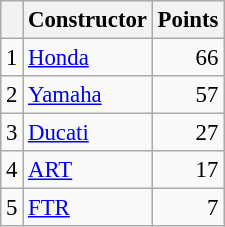<table class="wikitable" style="font-size: 95%;">
<tr>
<th></th>
<th>Constructor</th>
<th>Points</th>
</tr>
<tr>
<td align=center>1</td>
<td> <a href='#'>Honda</a></td>
<td align=right>66</td>
</tr>
<tr>
<td align=center>2</td>
<td> <a href='#'>Yamaha</a></td>
<td align=right>57</td>
</tr>
<tr>
<td align=center>3</td>
<td> <a href='#'>Ducati</a></td>
<td align=right>27</td>
</tr>
<tr>
<td align=center>4</td>
<td> <a href='#'>ART</a></td>
<td align=right>17</td>
</tr>
<tr>
<td align=center>5</td>
<td> <a href='#'>FTR</a></td>
<td align=right>7</td>
</tr>
</table>
